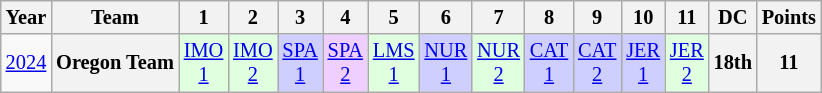<table class="wikitable" style="text-align:center; font-size:85%">
<tr>
<th>Year</th>
<th>Team</th>
<th>1</th>
<th>2</th>
<th>3</th>
<th>4</th>
<th>5</th>
<th>6</th>
<th>7</th>
<th>8</th>
<th>9</th>
<th>10</th>
<th>11</th>
<th>DC</th>
<th>Points</th>
</tr>
<tr>
<td><a href='#'>2024</a></td>
<th nowrap>Oregon Team</th>
<td style="background:#DFFFDF;"><a href='#'>IMO<br>1</a><br></td>
<td style="background:#DFFFDF;"><a href='#'>IMO<br>2</a><br></td>
<td style="background:#CFCFFF;"><a href='#'>SPA<br>1</a><br></td>
<td style="background:#EFCFFF;"><a href='#'>SPA<br>2</a><br></td>
<td style="background:#DFFFDF;"><a href='#'>LMS<br>1</a><br></td>
<td style="background:#CFCFFF;"><a href='#'>NUR<br>1</a><br></td>
<td style="background:#DFFFDF;"><a href='#'>NUR<br>2</a><br></td>
<td style="background:#CFCFFF;"><a href='#'>CAT<br>1</a><br></td>
<td style="background:#CFCFFF;"><a href='#'>CAT<br>2</a><br></td>
<td style="background:#CFCFFF;"><a href='#'>JER<br>1</a><br></td>
<td style="background:#DFFFDF;"><a href='#'>JER<br>2</a><br></td>
<th>18th</th>
<th>11</th>
</tr>
</table>
